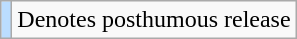<table class="wikitable">
<tr>
<td style="background:#bdf;"></td>
<td>Denotes posthumous release</td>
</tr>
</table>
